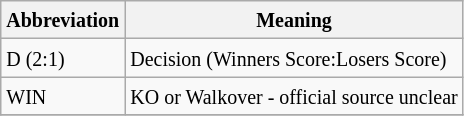<table class="wikitable">
<tr>
<th><small>Abbreviation</small></th>
<th><small>Meaning</small></th>
</tr>
<tr>
<td><small>D (2:1)</small></td>
<td><small>Decision (Winners Score:Losers Score)</small></td>
</tr>
<tr>
<td><small>WIN</small></td>
<td><small>KO or Walkover - official source unclear</small></td>
</tr>
<tr>
</tr>
</table>
